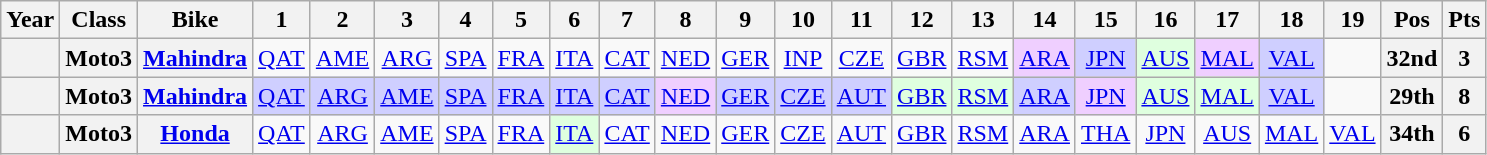<table class="wikitable" style="text-align:center">
<tr>
<th>Year</th>
<th>Class</th>
<th>Bike</th>
<th>1</th>
<th>2</th>
<th>3</th>
<th>4</th>
<th>5</th>
<th>6</th>
<th>7</th>
<th>8</th>
<th>9</th>
<th>10</th>
<th>11</th>
<th>12</th>
<th>13</th>
<th>14</th>
<th>15</th>
<th>16</th>
<th>17</th>
<th>18</th>
<th>19</th>
<th>Pos</th>
<th>Pts</th>
</tr>
<tr>
<th></th>
<th>Moto3</th>
<th><a href='#'>Mahindra</a></th>
<td><a href='#'>QAT</a></td>
<td><a href='#'>AME</a></td>
<td><a href='#'>ARG</a></td>
<td><a href='#'>SPA</a></td>
<td><a href='#'>FRA</a></td>
<td><a href='#'>ITA</a></td>
<td><a href='#'>CAT</a></td>
<td><a href='#'>NED</a></td>
<td><a href='#'>GER</a></td>
<td><a href='#'>INP</a></td>
<td><a href='#'>CZE</a></td>
<td><a href='#'>GBR</a></td>
<td><a href='#'>RSM</a></td>
<td style="background:#efcfff;"><a href='#'>ARA</a><br></td>
<td style="background:#CFCFFF;"><a href='#'>JPN</a><br></td>
<td style="background:#dfffdf;"><a href='#'>AUS</a><br></td>
<td style="background:#efcfff;"><a href='#'>MAL</a><br></td>
<td style="background:#CFCFFF;"><a href='#'>VAL</a><br></td>
<td></td>
<th>32nd</th>
<th>3</th>
</tr>
<tr>
<th></th>
<th>Moto3</th>
<th><a href='#'>Mahindra</a></th>
<td style="background:#CFCFFF;"><a href='#'>QAT</a><br></td>
<td style="background:#CFCFFF;"><a href='#'>ARG</a><br></td>
<td style="background:#CFCFFF;"><a href='#'>AME</a><br></td>
<td style="background:#CFCFFF;"><a href='#'>SPA</a><br></td>
<td style="background:#CFCFFF;"><a href='#'>FRA</a><br></td>
<td style="background:#CFCFFF;"><a href='#'>ITA</a><br></td>
<td style="background:#CFCFFF;"><a href='#'>CAT</a><br></td>
<td style="background:#efcfff;"><a href='#'>NED</a><br></td>
<td style="background:#CFCFFF;"><a href='#'>GER</a><br></td>
<td style="background:#CFCFFF;"><a href='#'>CZE</a><br></td>
<td style="background:#CFCFFF;"><a href='#'>AUT</a><br></td>
<td style="background:#dfffdf;"><a href='#'>GBR</a><br></td>
<td style="background:#dfffdf;"><a href='#'>RSM</a><br></td>
<td style="background:#CFCFFF;"><a href='#'>ARA</a><br></td>
<td style="background:#efcfff;"><a href='#'>JPN</a><br></td>
<td style="background:#dfffdf;"><a href='#'>AUS</a><br></td>
<td style="background:#dfffdf;"><a href='#'>MAL</a><br></td>
<td style="background:#CFCFFF;"><a href='#'>VAL</a><br></td>
<td></td>
<th>29th</th>
<th>8</th>
</tr>
<tr>
<th></th>
<th>Moto3</th>
<th><a href='#'>Honda</a></th>
<td><a href='#'>QAT</a></td>
<td><a href='#'>ARG</a></td>
<td><a href='#'>AME</a></td>
<td><a href='#'>SPA</a></td>
<td><a href='#'>FRA</a></td>
<td style="background:#dfffdf;"><a href='#'>ITA</a><br></td>
<td><a href='#'>CAT</a></td>
<td><a href='#'>NED</a></td>
<td><a href='#'>GER</a></td>
<td><a href='#'>CZE</a></td>
<td><a href='#'>AUT</a></td>
<td><a href='#'>GBR</a></td>
<td><a href='#'>RSM</a></td>
<td><a href='#'>ARA</a></td>
<td><a href='#'>THA</a></td>
<td><a href='#'>JPN</a></td>
<td><a href='#'>AUS</a></td>
<td><a href='#'>MAL</a></td>
<td><a href='#'>VAL</a></td>
<th>34th</th>
<th>6</th>
</tr>
</table>
